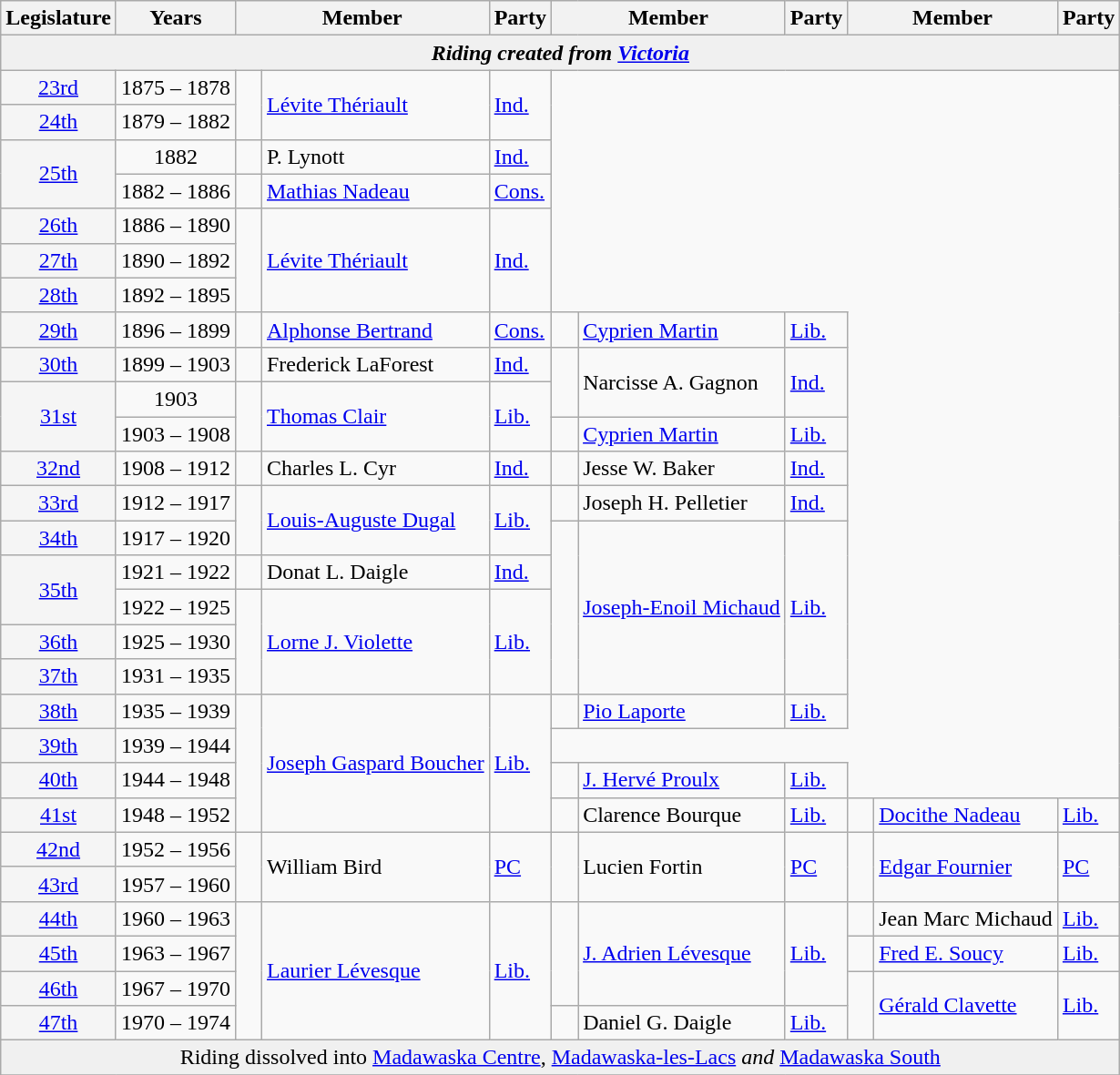<table class="wikitable">
<tr>
<th>Legislature</th>
<th style="width: 80px;">Years</th>
<th colspan="2">Member</th>
<th>Party</th>
<th colspan="2">Member</th>
<th>Party</th>
<th colspan="2">Member</th>
<th>Party</th>
</tr>
<tr>
<td bgcolor="#F0F0F0" colspan="11" align="center"><strong><em>Riding created from<em> <a href='#'>Victoria</a><strong></td>
</tr>
<tr>
<td bgcolor="whitesmoke" align="center"><a href='#'>23rd</a></td>
<td>1875 – 1878</td>
<td rowspan="2" >   </td>
<td rowspan="2"><a href='#'>Lévite Thériault</a></td>
<td rowspan="2"><a href='#'>Ind.</a></td>
</tr>
<tr>
<td bgcolor="whitesmoke" align="center"><a href='#'>24th</a></td>
<td>1879 – 1882</td>
</tr>
<tr>
<td bgcolor="whitesmoke" align="center" rowspan="2"><a href='#'>25th</a></td>
<td align="center">1882</td>
<td>   </td>
<td>P. Lynott</td>
<td><a href='#'>Ind.</a></td>
</tr>
<tr>
<td>1882 – 1886</td>
<td>   </td>
<td><a href='#'>Mathias Nadeau</a></td>
<td><a href='#'>Cons.</a></td>
</tr>
<tr>
<td bgcolor="whitesmoke" align="center"><a href='#'>26th</a></td>
<td>1886 – 1890</td>
<td rowspan="3" >   </td>
<td rowspan="3"><a href='#'>Lévite Thériault</a></td>
<td rowspan="3"><a href='#'>Ind.</a></td>
</tr>
<tr>
<td bgcolor="whitesmoke" align="center"><a href='#'>27th</a></td>
<td>1890 – 1892</td>
</tr>
<tr>
<td bgcolor="whitesmoke" align="center"><a href='#'>28th</a></td>
<td>1892 – 1895</td>
</tr>
<tr>
<td bgcolor="whitesmoke" align="center"><a href='#'>29th</a></td>
<td>1896 – 1899</td>
<td>   </td>
<td><a href='#'>Alphonse Bertrand</a></td>
<td><a href='#'>Cons.</a></td>
<td>   </td>
<td><a href='#'>Cyprien Martin</a></td>
<td><a href='#'>Lib.</a></td>
</tr>
<tr>
<td bgcolor="whitesmoke" align="center"><a href='#'>30th</a></td>
<td>1899 – 1903</td>
<td>   </td>
<td>Frederick LaForest</td>
<td><a href='#'>Ind.</a></td>
<td rowspan="2" >   </td>
<td rowspan="2">Narcisse A. Gagnon</td>
<td rowspan="2"><a href='#'>Ind.</a></td>
</tr>
<tr>
<td bgcolor="whitesmoke" align="center" rowspan="2"><a href='#'>31st</a></td>
<td align="center">1903</td>
<td rowspan="2" >   </td>
<td rowspan="2"><a href='#'>Thomas Clair</a></td>
<td rowspan="2"><a href='#'>Lib.</a></td>
</tr>
<tr>
<td>1903 – 1908</td>
<td>   </td>
<td><a href='#'>Cyprien Martin</a></td>
<td><a href='#'>Lib.</a></td>
</tr>
<tr>
<td bgcolor="whitesmoke" align="center"><a href='#'>32nd</a></td>
<td>1908 – 1912</td>
<td>   </td>
<td>Charles L. Cyr</td>
<td><a href='#'>Ind.</a></td>
<td>   </td>
<td>Jesse W. Baker</td>
<td><a href='#'>Ind.</a></td>
</tr>
<tr>
<td bgcolor="whitesmoke" align="center"><a href='#'>33rd</a></td>
<td>1912 – 1917</td>
<td rowspan="2" >   </td>
<td rowspan="2"><a href='#'>Louis-Auguste Dugal</a></td>
<td rowspan="2"><a href='#'>Lib.</a></td>
<td>   </td>
<td>Joseph H. Pelletier</td>
<td><a href='#'>Ind.</a></td>
</tr>
<tr>
<td bgcolor="whitesmoke" align="center"><a href='#'>34th</a></td>
<td>1917 – 1920</td>
<td rowspan="5" >   </td>
<td rowspan="5"><a href='#'>Joseph-Enoil Michaud</a></td>
<td rowspan="5"><a href='#'>Lib.</a></td>
</tr>
<tr>
<td bgcolor="whitesmoke" align="center" rowspan="2"><a href='#'>35th</a></td>
<td>1921 – 1922</td>
<td>   </td>
<td>Donat L. Daigle</td>
<td><a href='#'>Ind.</a></td>
</tr>
<tr>
<td>1922 – 1925</td>
<td rowspan="3" >   </td>
<td rowspan="3"><a href='#'>Lorne J. Violette</a></td>
<td rowspan="3"><a href='#'>Lib.</a></td>
</tr>
<tr>
<td bgcolor="whitesmoke" align="center"><a href='#'>36th</a></td>
<td>1925 – 1930</td>
</tr>
<tr>
<td bgcolor="whitesmoke" align="center"><a href='#'>37th</a></td>
<td>1931 – 1935</td>
</tr>
<tr>
<td bgcolor="whitesmoke" align="center"><a href='#'>38th</a></td>
<td>1935 – 1939</td>
<td rowspan="4" >   </td>
<td rowspan="4"><a href='#'>Joseph Gaspard Boucher</a></td>
<td rowspan="4"><a href='#'>Lib.</a></td>
<td>   </td>
<td><a href='#'>Pio Laporte</a></td>
<td><a href='#'>Lib.</a></td>
</tr>
<tr>
<td bgcolor="whitesmoke" align="center"><a href='#'>39th</a></td>
<td>1939 – 1944</td>
</tr>
<tr>
<td bgcolor="whitesmoke" align="center"><a href='#'>40th</a></td>
<td>1944 – 1948</td>
<td>   </td>
<td><a href='#'>J. Hervé Proulx</a></td>
<td><a href='#'>Lib.</a></td>
</tr>
<tr>
<td bgcolor="whitesmoke" align="center"><a href='#'>41st</a></td>
<td>1948 – 1952</td>
<td>   </td>
<td>Clarence Bourque</td>
<td><a href='#'>Lib.</a></td>
<td>   </td>
<td><a href='#'>Docithe Nadeau</a></td>
<td><a href='#'>Lib.</a></td>
</tr>
<tr>
<td bgcolor="whitesmoke" align="center"><a href='#'>42nd</a></td>
<td>1952 – 1956</td>
<td rowspan="2"  >   </td>
<td rowspan="2">William Bird</td>
<td rowspan="2"><a href='#'>PC</a></td>
<td rowspan="2"  >   </td>
<td rowspan="2">Lucien Fortin</td>
<td rowspan="2"><a href='#'>PC</a></td>
<td rowspan="2"  >   </td>
<td rowspan="2"><a href='#'>Edgar Fournier</a></td>
<td rowspan="2"><a href='#'>PC</a></td>
</tr>
<tr>
<td bgcolor="whitesmoke" align="center"><a href='#'>43rd</a></td>
<td>1957 – 1960</td>
</tr>
<tr>
<td bgcolor="whitesmoke" align="center"><a href='#'>44th</a></td>
<td>1960 – 1963</td>
<td rowspan="4" >   </td>
<td rowspan="4"><a href='#'>Laurier Lévesque</a></td>
<td rowspan="4"><a href='#'>Lib.</a></td>
<td rowspan="3" >   </td>
<td rowspan="3"><a href='#'>J. Adrien Lévesque</a></td>
<td rowspan="3"><a href='#'>Lib.</a></td>
<td>   </td>
<td>Jean Marc Michaud</td>
<td><a href='#'>Lib.</a></td>
</tr>
<tr>
<td bgcolor="whitesmoke" align="center"><a href='#'>45th</a></td>
<td>1963 – 1967</td>
<td>   </td>
<td><a href='#'>Fred E. Soucy</a></td>
<td><a href='#'>Lib.</a></td>
</tr>
<tr>
<td bgcolor="whitesmoke" align="center"><a href='#'>46th</a></td>
<td>1967 – 1970</td>
<td rowspan="2" >   </td>
<td rowspan="2"><a href='#'>Gérald Clavette</a></td>
<td rowspan="2"><a href='#'>Lib.</a></td>
</tr>
<tr>
<td bgcolor="whitesmoke" align="center"><a href='#'>47th</a></td>
<td>1970 – 1974</td>
<td>   </td>
<td>Daniel G. Daigle</td>
<td><a href='#'>Lib.</a></td>
</tr>
<tr>
<td bgcolor="#F0F0F0" colspan="11" align="center"></em></strong>Riding dissolved into</em> <a href='#'>Madawaska Centre</a>, <a href='#'>Madawaska-les-Lacs</a> <em>and</em> <a href='#'>Madawaska South</a></strong></td>
</tr>
<tr>
</tr>
</table>
